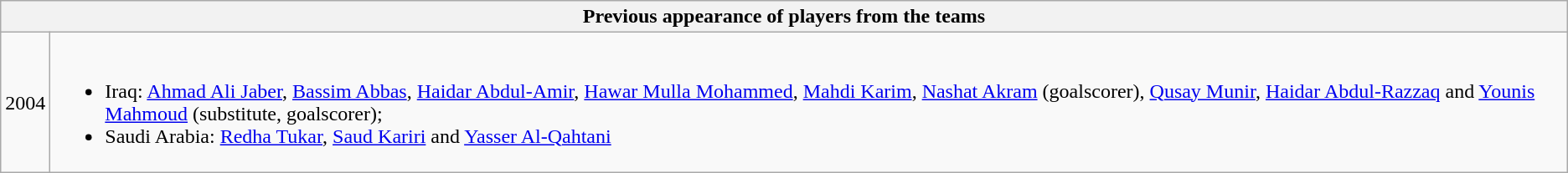<table class="wikitable">
<tr>
<th colspan="2">Previous appearance of players from the teams</th>
</tr>
<tr>
<td>2004</td>
<td><br><ul><li>Iraq: <a href='#'>Ahmad Ali Jaber</a>, <a href='#'>Bassim Abbas</a>, <a href='#'>Haidar Abdul-Amir</a>, <a href='#'>Hawar Mulla Mohammed</a>, <a href='#'>Mahdi Karim</a>, <a href='#'>Nashat Akram</a> (goalscorer), <a href='#'>Qusay Munir</a>, <a href='#'>Haidar Abdul-Razzaq</a> and <a href='#'>Younis Mahmoud</a> (substitute, goalscorer);</li><li>Saudi Arabia: <a href='#'>Redha Tukar</a>, <a href='#'>Saud Kariri</a> and <a href='#'>Yasser Al-Qahtani</a></li></ul></td>
</tr>
</table>
